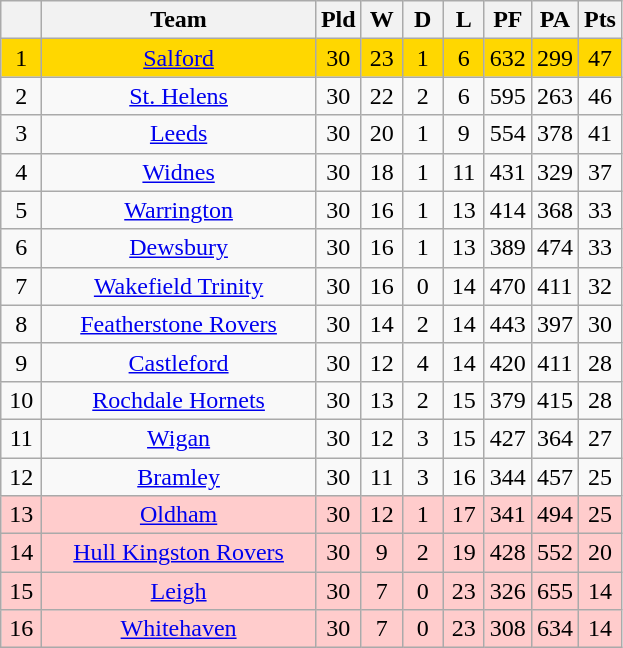<table class="wikitable" style="text-align:center;">
<tr>
<th style="width:20px;" abbr="Position"></th>
<th width=175>Team</th>
<th style="width:20px;" abbr="Played">Pld</th>
<th style="width:20px;" abbr="Won">W</th>
<th style="width:20px;" abbr="Drawn">D</th>
<th style="width:20px;" abbr="Lost">L</th>
<th style="width:20px;" abbr="”Points" For”>PF</th>
<th style="width:20px;" abbr="”Points" Against”>PA</th>
<th style="width:20px;" abbr="Points">Pts</th>
</tr>
<tr style="text-align:center; background:gold;">
<td>1</td>
<td><a href='#'>Salford</a></td>
<td>30</td>
<td>23</td>
<td>1</td>
<td>6</td>
<td>632</td>
<td>299</td>
<td>47</td>
</tr>
<tr style="text-align:center;">
<td>2</td>
<td><a href='#'>St. Helens</a></td>
<td>30</td>
<td>22</td>
<td>2</td>
<td>6</td>
<td>595</td>
<td>263</td>
<td>46</td>
</tr>
<tr style="text-align:center;">
<td>3</td>
<td><a href='#'>Leeds</a></td>
<td>30</td>
<td>20</td>
<td>1</td>
<td>9</td>
<td>554</td>
<td>378</td>
<td>41</td>
</tr>
<tr style="text-align:center;">
<td>4</td>
<td><a href='#'>Widnes</a></td>
<td>30</td>
<td>18</td>
<td>1</td>
<td>11</td>
<td>431</td>
<td>329</td>
<td>37</td>
</tr>
<tr style="text-align:center;">
<td>5</td>
<td><a href='#'>Warrington</a></td>
<td>30</td>
<td>16</td>
<td>1</td>
<td>13</td>
<td>414</td>
<td>368</td>
<td>33</td>
</tr>
<tr style="text-align:center;">
<td>6</td>
<td><a href='#'>Dewsbury</a></td>
<td>30</td>
<td>16</td>
<td>1</td>
<td>13</td>
<td>389</td>
<td>474</td>
<td>33</td>
</tr>
<tr style="text-align:center;">
<td>7</td>
<td><a href='#'>Wakefield Trinity</a></td>
<td>30</td>
<td>16</td>
<td>0</td>
<td>14</td>
<td>470</td>
<td>411</td>
<td>32</td>
</tr>
<tr style="text-align:center;">
<td>8</td>
<td><a href='#'>Featherstone Rovers</a></td>
<td>30</td>
<td>14</td>
<td>2</td>
<td>14</td>
<td>443</td>
<td>397</td>
<td>30</td>
</tr>
<tr style="text-align:center;">
<td>9</td>
<td><a href='#'>Castleford</a></td>
<td>30</td>
<td>12</td>
<td>4</td>
<td>14</td>
<td>420</td>
<td>411</td>
<td>28</td>
</tr>
<tr style="text-align:center;">
<td>10</td>
<td><a href='#'>Rochdale Hornets</a></td>
<td>30</td>
<td>13</td>
<td>2</td>
<td>15</td>
<td>379</td>
<td>415</td>
<td>28</td>
</tr>
<tr style="text-align:center;">
<td>11</td>
<td><a href='#'>Wigan</a></td>
<td>30</td>
<td>12</td>
<td>3</td>
<td>15</td>
<td>427</td>
<td>364</td>
<td>27</td>
</tr>
<tr style="text-align:center;">
<td>12</td>
<td><a href='#'>Bramley</a></td>
<td>30</td>
<td>11</td>
<td>3</td>
<td>16</td>
<td>344</td>
<td>457</td>
<td>25</td>
</tr>
<tr style="text-align:center; background:#fcc;">
<td>13</td>
<td><a href='#'>Oldham</a></td>
<td>30</td>
<td>12</td>
<td>1</td>
<td>17</td>
<td>341</td>
<td>494</td>
<td>25</td>
</tr>
<tr style="text-align:center; background:#fcc;">
<td>14</td>
<td><a href='#'>Hull Kingston Rovers</a></td>
<td>30</td>
<td>9</td>
<td>2</td>
<td>19</td>
<td>428</td>
<td>552</td>
<td>20</td>
</tr>
<tr style="text-align:center; background:#fcc;">
<td>15</td>
<td><a href='#'>Leigh</a></td>
<td>30</td>
<td>7</td>
<td>0</td>
<td>23</td>
<td>326</td>
<td>655</td>
<td>14</td>
</tr>
<tr style="text-align:center; background:#fcc;">
<td>16</td>
<td><a href='#'>Whitehaven</a></td>
<td>30</td>
<td>7</td>
<td>0</td>
<td>23</td>
<td>308</td>
<td>634</td>
<td>14</td>
</tr>
</table>
